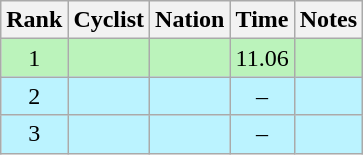<table class="wikitable sortable" style="text-align:center">
<tr>
<th>Rank</th>
<th>Cyclist</th>
<th>Nation</th>
<th>Time</th>
<th>Notes</th>
</tr>
<tr bgcolor=bbf3bb>
<td>1</td>
<td align=left></td>
<td align=left></td>
<td>11.06</td>
<td></td>
</tr>
<tr bgcolor=bbf3ff>
<td>2</td>
<td align=left></td>
<td align=left></td>
<td>–</td>
<td></td>
</tr>
<tr bgcolor=bbf3ff>
<td>3</td>
<td align=left></td>
<td align=left></td>
<td>–</td>
<td></td>
</tr>
</table>
